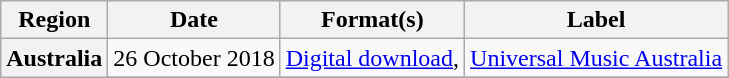<table class="wikitable plainrowheaders">
<tr>
<th scope="col">Region</th>
<th scope="col">Date</th>
<th scope="col">Format(s)</th>
<th scope="col">Label</th>
</tr>
<tr>
<th scope="row" rowspan="2">Australia</th>
<td>26 October 2018</td>
<td><a href='#'>Digital download</a>,</td>
<td><a href='#'>Universal Music Australia</a></td>
</tr>
<tr>
</tr>
</table>
